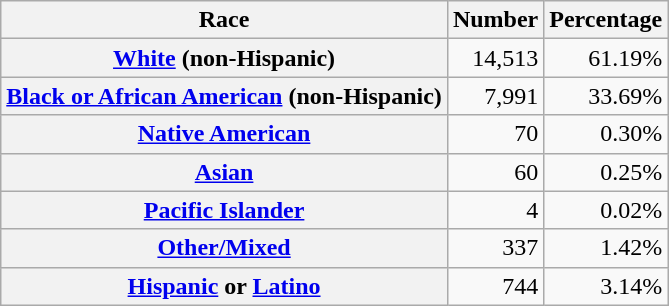<table class="wikitable" style="text-align:right">
<tr>
<th scope="col">Race</th>
<th scope="col">Number</th>
<th scope="col">Percentage</th>
</tr>
<tr>
<th scope="row"><a href='#'>White</a> (non-Hispanic)</th>
<td>14,513</td>
<td>61.19%</td>
</tr>
<tr>
<th scope="row"><a href='#'>Black or African American</a> (non-Hispanic)</th>
<td>7,991</td>
<td>33.69%</td>
</tr>
<tr>
<th scope="row"><a href='#'>Native American</a></th>
<td>70</td>
<td>0.30%</td>
</tr>
<tr>
<th scope="row"><a href='#'>Asian</a></th>
<td>60</td>
<td>0.25%</td>
</tr>
<tr>
<th scope="row"><a href='#'>Pacific Islander</a></th>
<td>4</td>
<td>0.02%</td>
</tr>
<tr>
<th scope="row"><a href='#'>Other/Mixed</a></th>
<td>337</td>
<td>1.42%</td>
</tr>
<tr>
<th scope="row"><a href='#'>Hispanic</a> or <a href='#'>Latino</a></th>
<td>744</td>
<td>3.14%</td>
</tr>
</table>
